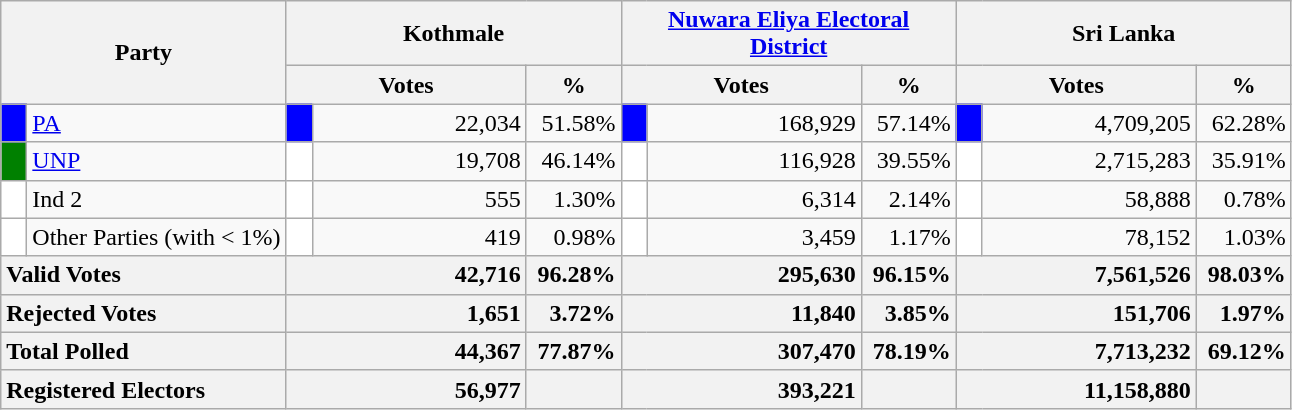<table class="wikitable">
<tr>
<th colspan="2" width="144px"rowspan="2">Party</th>
<th colspan="3" width="216px">Kothmale</th>
<th colspan="3" width="216px"><a href='#'>Nuwara Eliya Electoral District</a></th>
<th colspan="3" width="216px">Sri Lanka</th>
</tr>
<tr>
<th colspan="2" width="144px">Votes</th>
<th>%</th>
<th colspan="2" width="144px">Votes</th>
<th>%</th>
<th colspan="2" width="144px">Votes</th>
<th>%</th>
</tr>
<tr>
<td style="background-color:blue;" width="10px"></td>
<td style="text-align:left;"><a href='#'>PA</a></td>
<td style="background-color:blue;" width="10px"></td>
<td style="text-align:right;">22,034</td>
<td style="text-align:right;">51.58%</td>
<td style="background-color:blue;" width="10px"></td>
<td style="text-align:right;">168,929</td>
<td style="text-align:right;">57.14%</td>
<td style="background-color:blue;" width="10px"></td>
<td style="text-align:right;">4,709,205</td>
<td style="text-align:right;">62.28%</td>
</tr>
<tr>
<td style="background-color:green;" width="10px"></td>
<td style="text-align:left;"><a href='#'>UNP</a></td>
<td style="background-color:white;" width="10px"></td>
<td style="text-align:right;">19,708</td>
<td style="text-align:right;">46.14%</td>
<td style="background-color:white;" width="10px"></td>
<td style="text-align:right;">116,928</td>
<td style="text-align:right;">39.55%</td>
<td style="background-color:white;" width="10px"></td>
<td style="text-align:right;">2,715,283</td>
<td style="text-align:right;">35.91%</td>
</tr>
<tr>
<td style="background-color:white;" width="10px"></td>
<td style="text-align:left;">Ind 2</td>
<td style="background-color:white;" width="10px"></td>
<td style="text-align:right;">555</td>
<td style="text-align:right;">1.30%</td>
<td style="background-color:white;" width="10px"></td>
<td style="text-align:right;">6,314</td>
<td style="text-align:right;">2.14%</td>
<td style="background-color:white;" width="10px"></td>
<td style="text-align:right;">58,888</td>
<td style="text-align:right;">0.78%</td>
</tr>
<tr>
<td style="background-color:white;" width="10px"></td>
<td style="text-align:left;">Other Parties (with < 1%)</td>
<td style="background-color:white;" width="10px"></td>
<td style="text-align:right;">419</td>
<td style="text-align:right;">0.98%</td>
<td style="background-color:white;" width="10px"></td>
<td style="text-align:right;">3,459</td>
<td style="text-align:right;">1.17%</td>
<td style="background-color:white;" width="10px"></td>
<td style="text-align:right;">78,152</td>
<td style="text-align:right;">1.03%</td>
</tr>
<tr>
<th colspan="2" width="144px"style="text-align:left;">Valid Votes</th>
<th style="text-align:right;"colspan="2" width="144px">42,716</th>
<th style="text-align:right;">96.28%</th>
<th style="text-align:right;"colspan="2" width="144px">295,630</th>
<th style="text-align:right;">96.15%</th>
<th style="text-align:right;"colspan="2" width="144px">7,561,526</th>
<th style="text-align:right;">98.03%</th>
</tr>
<tr>
<th colspan="2" width="144px"style="text-align:left;">Rejected Votes</th>
<th style="text-align:right;"colspan="2" width="144px">1,651</th>
<th style="text-align:right;">3.72%</th>
<th style="text-align:right;"colspan="2" width="144px">11,840</th>
<th style="text-align:right;">3.85%</th>
<th style="text-align:right;"colspan="2" width="144px">151,706</th>
<th style="text-align:right;">1.97%</th>
</tr>
<tr>
<th colspan="2" width="144px"style="text-align:left;">Total Polled</th>
<th style="text-align:right;"colspan="2" width="144px">44,367</th>
<th style="text-align:right;">77.87%</th>
<th style="text-align:right;"colspan="2" width="144px">307,470</th>
<th style="text-align:right;">78.19%</th>
<th style="text-align:right;"colspan="2" width="144px">7,713,232</th>
<th style="text-align:right;">69.12%</th>
</tr>
<tr>
<th colspan="2" width="144px"style="text-align:left;">Registered Electors</th>
<th style="text-align:right;"colspan="2" width="144px">56,977</th>
<th></th>
<th style="text-align:right;"colspan="2" width="144px">393,221</th>
<th></th>
<th style="text-align:right;"colspan="2" width="144px">11,158,880</th>
<th></th>
</tr>
</table>
